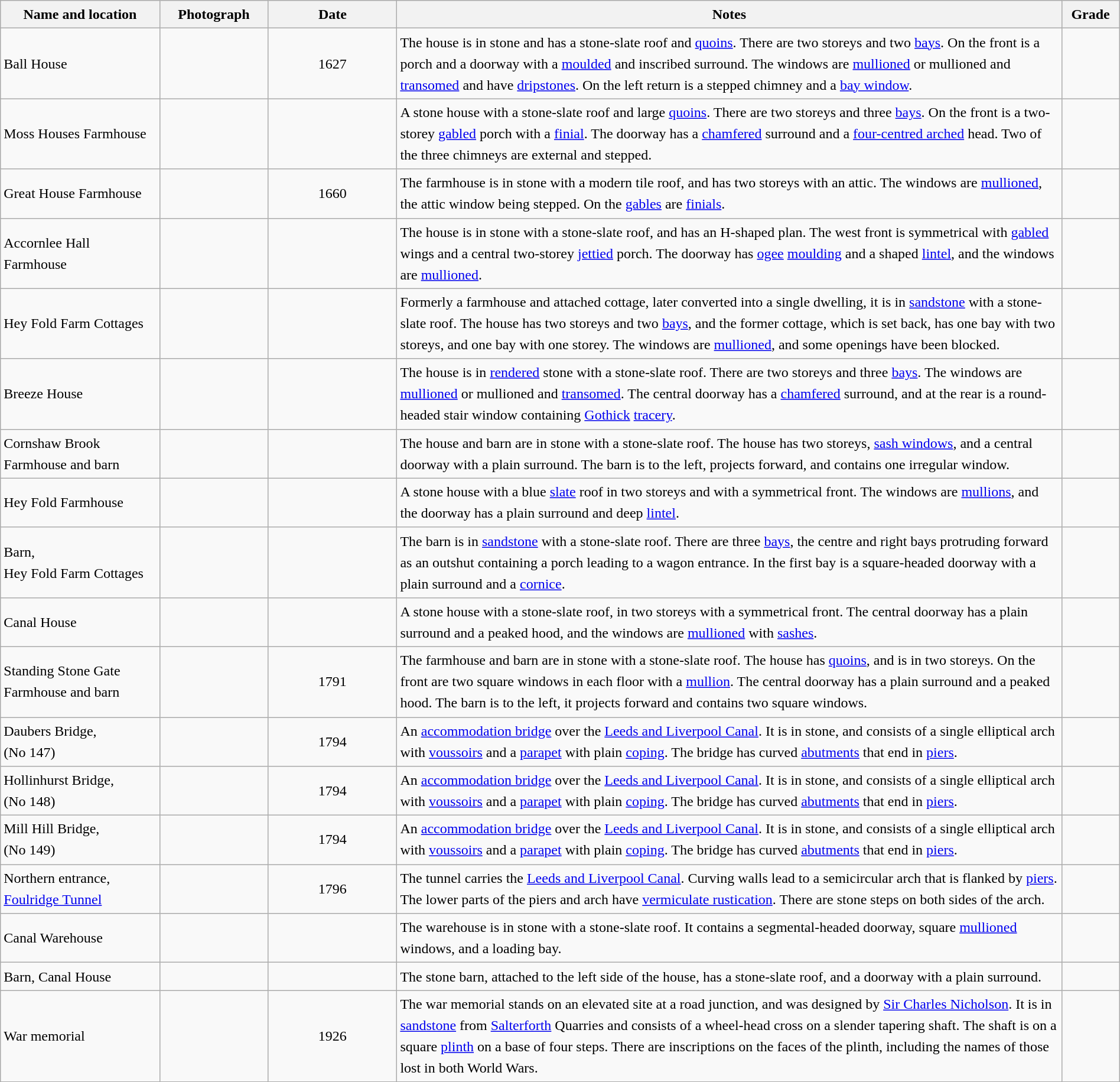<table class="wikitable sortable plainrowheaders" style="width:100%;border:0px;text-align:left;line-height:150%;">
<tr>
<th scope="col" style="width:150px">Name and location</th>
<th scope="col" style="width:100px" class="unsortable">Photograph</th>
<th scope="col" style="width:120px">Date</th>
<th scope="col" style="width:650px" class="unsortable">Notes</th>
<th scope="col" style="width:50px">Grade</th>
</tr>
<tr>
<td>Ball House<br><small></small></td>
<td></td>
<td align="center">1627</td>
<td>The house is in stone and has a stone-slate roof and <a href='#'>quoins</a>. There are two storeys and two <a href='#'>bays</a>. On the front is a porch and a doorway with a <a href='#'>moulded</a> and inscribed surround. The windows are <a href='#'>mullioned</a> or mullioned and <a href='#'>transomed</a> and have <a href='#'>dripstones</a>. On the left return is a stepped chimney and a <a href='#'>bay window</a>.</td>
<td align="center" ></td>
</tr>
<tr>
<td>Moss Houses Farmhouse<br><small></small></td>
<td></td>
<td align="center"></td>
<td>A stone house with a stone-slate roof and large <a href='#'>quoins</a>. There are two storeys and three <a href='#'>bays</a>. On the front is a two-storey <a href='#'>gabled</a> porch with a <a href='#'>finial</a>. The doorway has a <a href='#'>chamfered</a> surround and a <a href='#'>four-centred arched</a> head. Two of the three chimneys are external and stepped.</td>
<td align="center" ></td>
</tr>
<tr>
<td>Great House Farmhouse<br><small></small></td>
<td></td>
<td align="center">1660</td>
<td>The farmhouse is in stone with a modern tile roof, and has two storeys with an attic. The windows are <a href='#'>mullioned</a>, the attic window being stepped. On the <a href='#'>gables</a> are <a href='#'>finials</a>.</td>
<td align="center" ></td>
</tr>
<tr>
<td>Accornlee Hall Farmhouse<br><small></small></td>
<td></td>
<td align="center"></td>
<td>The house is in stone with a stone-slate roof, and has an H-shaped plan. The west front is symmetrical with <a href='#'>gabled</a> wings and a central two-storey <a href='#'>jettied</a> porch. The doorway has <a href='#'>ogee</a> <a href='#'>moulding</a> and a shaped <a href='#'>lintel</a>, and the windows are <a href='#'>mullioned</a>.</td>
<td align="center" ></td>
</tr>
<tr>
<td>Hey Fold Farm Cottages<br><small></small></td>
<td></td>
<td align="center"></td>
<td>Formerly a farmhouse and attached cottage, later converted into a single dwelling, it is in <a href='#'>sandstone</a> with a stone-slate roof. The house has two storeys and two <a href='#'>bays</a>, and the former cottage, which is set back, has one bay with two storeys, and one bay with one storey. The windows are <a href='#'>mullioned</a>, and some openings have been blocked.</td>
<td align="center" ></td>
</tr>
<tr>
<td>Breeze House<br><small></small></td>
<td></td>
<td align="center"></td>
<td>The house is in <a href='#'>rendered</a> stone with a stone-slate roof. There are two storeys and three <a href='#'>bays</a>. The windows are <a href='#'>mullioned</a> or mullioned and <a href='#'>transomed</a>. The central doorway has a <a href='#'>chamfered</a> surround, and at the rear is a round-headed stair window containing <a href='#'>Gothick</a> <a href='#'>tracery</a>.</td>
<td align="center" ></td>
</tr>
<tr>
<td>Cornshaw Brook Farmhouse and barn<br><small></small></td>
<td></td>
<td align="center"></td>
<td>The house and barn are in stone with a stone-slate roof. The house has two storeys, <a href='#'>sash windows</a>, and a central doorway with a plain surround. The barn is to the left, projects forward, and contains one irregular window.</td>
<td align="center" ></td>
</tr>
<tr>
<td>Hey Fold Farmhouse<br><small></small></td>
<td></td>
<td align="center"></td>
<td>A stone house with a blue <a href='#'>slate</a> roof in two storeys and with a symmetrical front. The windows are <a href='#'>mullions</a>, and the doorway has a plain surround and deep <a href='#'>lintel</a>.</td>
<td align="center" ></td>
</tr>
<tr>
<td>Barn,<br>Hey Fold Farm Cottages<br><small></small></td>
<td></td>
<td align="center"></td>
<td>The barn is in <a href='#'>sandstone</a> with a stone-slate roof. There are three <a href='#'>bays</a>, the centre and right bays protruding forward as an outshut containing a porch leading to a wagon entrance. In the first bay is a square-headed doorway with a plain surround and a <a href='#'>cornice</a>.</td>
<td align="center" ></td>
</tr>
<tr>
<td>Canal House<br><small></small></td>
<td></td>
<td align="center"></td>
<td>A stone house with a stone-slate roof, in two storeys with a symmetrical front. The central doorway has a plain surround and a peaked hood, and the windows are <a href='#'>mullioned</a> with <a href='#'>sashes</a>.</td>
<td align="center" ></td>
</tr>
<tr>
<td>Standing Stone Gate Farmhouse and barn<br><small></small></td>
<td></td>
<td align="center">1791</td>
<td>The farmhouse and barn are in stone with a stone-slate roof. The house has <a href='#'>quoins</a>, and is in two storeys. On the front are two square windows in each floor with a <a href='#'>mullion</a>. The central doorway has a plain surround and a peaked hood. The barn is to the left, it projects forward and contains two square windows.</td>
<td align="center" ></td>
</tr>
<tr>
<td>Daubers Bridge,<br>(No 147)<br><small></small></td>
<td></td>
<td align="center">1794</td>
<td>An <a href='#'>accommodation bridge</a> over the <a href='#'>Leeds and Liverpool Canal</a>. It is in stone, and consists of a single elliptical arch with <a href='#'>voussoirs</a> and a <a href='#'>parapet</a> with plain <a href='#'>coping</a>. The bridge has curved <a href='#'>abutments</a> that end in <a href='#'>piers</a>.</td>
<td align="center" ></td>
</tr>
<tr>
<td>Hollinhurst Bridge,<br>(No 148)<br><small></small></td>
<td></td>
<td align="center">1794</td>
<td>An <a href='#'>accommodation bridge</a> over the <a href='#'>Leeds and Liverpool Canal</a>. It is in stone, and consists of a single elliptical arch with <a href='#'>voussoirs</a> and a <a href='#'>parapet</a> with plain <a href='#'>coping</a>. The bridge has curved <a href='#'>abutments</a> that end in <a href='#'>piers</a>.</td>
<td align="center" ></td>
</tr>
<tr>
<td>Mill Hill Bridge,<br>(No 149)<br><small></small></td>
<td></td>
<td align="center">1794</td>
<td>An <a href='#'>accommodation bridge</a> over the <a href='#'>Leeds and Liverpool Canal</a>. It is in stone, and consists of a single elliptical arch with <a href='#'>voussoirs</a> and a <a href='#'>parapet</a> with plain <a href='#'>coping</a>. The bridge has curved <a href='#'>abutments</a> that end in <a href='#'>piers</a>.</td>
<td align="center" ></td>
</tr>
<tr>
<td>Northern entrance,<br><a href='#'>Foulridge Tunnel</a><br><small></small></td>
<td></td>
<td align="center">1796</td>
<td>The tunnel carries the <a href='#'>Leeds and Liverpool Canal</a>. Curving walls lead to a semicircular arch that is flanked by <a href='#'>piers</a>. The lower parts of the piers and arch have <a href='#'>vermiculate rustication</a>. There are stone steps on both sides of the arch.</td>
<td align="center" ></td>
</tr>
<tr>
<td>Canal Warehouse<br><small></small></td>
<td></td>
<td align="center"></td>
<td>The warehouse is in stone with a stone-slate roof. It contains a segmental-headed doorway, square <a href='#'>mullioned</a> windows, and a loading bay.</td>
<td align="center" ></td>
</tr>
<tr>
<td>Barn, Canal House<br><small></small></td>
<td></td>
<td align="center"></td>
<td>The stone barn, attached to the left side of the house, has a stone-slate roof, and a doorway with a plain surround.</td>
<td align="center" ></td>
</tr>
<tr>
<td>War memorial<br><small></small></td>
<td></td>
<td align="center">1926</td>
<td>The war memorial stands on an elevated site at a road junction, and was designed by <a href='#'>Sir Charles Nicholson</a>. It is in <a href='#'>sandstone</a> from <a href='#'>Salterforth</a> Quarries and consists of a wheel-head cross on a slender tapering shaft. The shaft is on a square <a href='#'>plinth</a> on a base of four steps. There are inscriptions on the faces of the plinth, including the names of those lost in both World Wars.</td>
<td align="center" ></td>
</tr>
<tr>
</tr>
</table>
